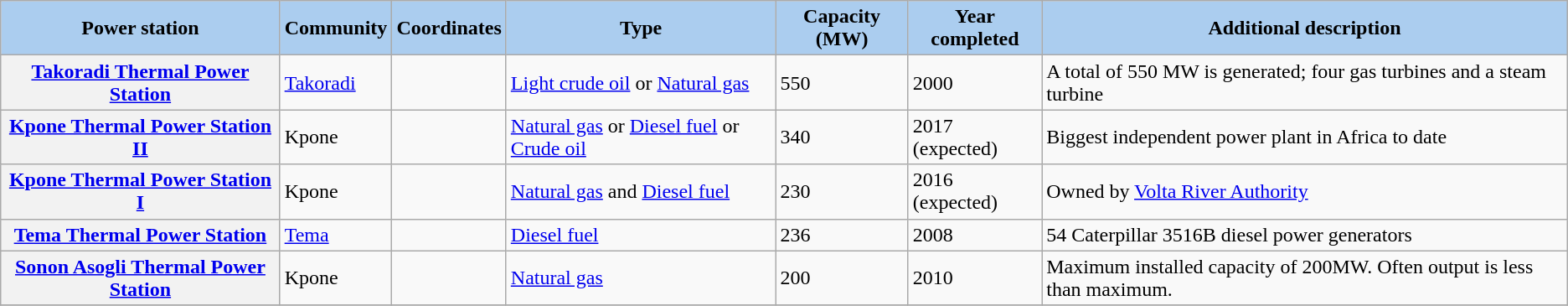<table class="wikitable">
<tr>
<th style="background-color:#ABCDEF;">Power station</th>
<th style="background-color:#ABCDEF;">Community</th>
<th style="background-color:#ABCDEF;">Coordinates</th>
<th style="background-color:#ABCDEF;">Type</th>
<th style="background-color:#ABCDEF;">Capacity (MW)</th>
<th style="background-color:#ABCDEF;">Year completed</th>
<th style="background-color:#ABCDEF;">Additional description</th>
</tr>
<tr>
<th><a href='#'>Takoradi Thermal Power Station</a></th>
<td><a href='#'>Takoradi</a></td>
<td></td>
<td><a href='#'>Light crude oil</a> or <a href='#'>Natural gas</a></td>
<td>550</td>
<td>2000</td>
<td>A total of 550 MW is generated; four gas turbines and a steam turbine</td>
</tr>
<tr>
<th><a href='#'>Kpone Thermal Power Station II</a></th>
<td>Kpone</td>
<td></td>
<td><a href='#'>Natural gas</a> or  <a href='#'>Diesel fuel</a> or <a href='#'>Crude oil</a></td>
<td>340</td>
<td>2017 (expected)</td>
<td>Biggest independent power plant in Africa to date</td>
</tr>
<tr>
<th><a href='#'>Kpone Thermal Power Station I</a></th>
<td>Kpone</td>
<td></td>
<td><a href='#'>Natural gas</a> and <a href='#'>Diesel fuel</a></td>
<td>230</td>
<td>2016 (expected)</td>
<td>Owned by <a href='#'>Volta River Authority</a></td>
</tr>
<tr>
<th><a href='#'>Tema Thermal Power Station</a></th>
<td><a href='#'>Tema</a></td>
<td></td>
<td><a href='#'>Diesel fuel</a></td>
<td>236</td>
<td>2008</td>
<td>54 Caterpillar 3516B diesel power generators</td>
</tr>
<tr>
<th><a href='#'>Sonon Asogli Thermal Power Station</a></th>
<td>Kpone</td>
<td></td>
<td><a href='#'>Natural gas</a></td>
<td>200</td>
<td>2010</td>
<td>Maximum installed capacity of 200MW. Often output is less than maximum.</td>
</tr>
<tr>
</tr>
</table>
